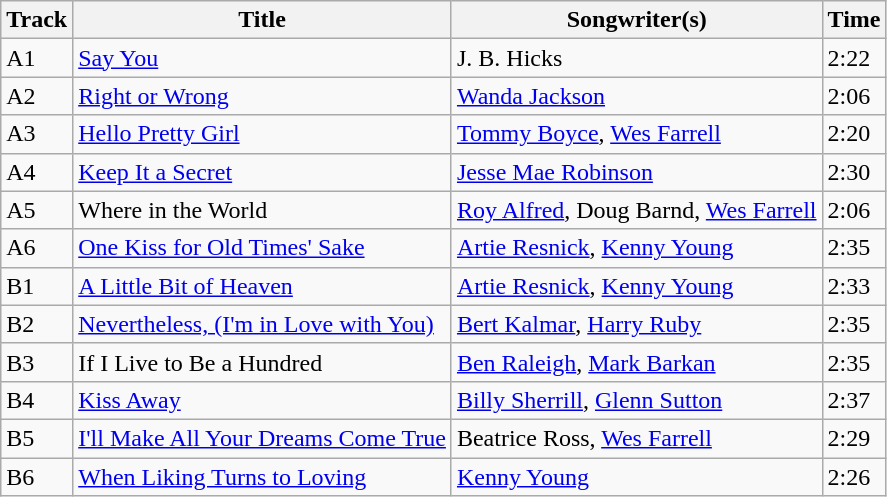<table class="wikitable">
<tr>
<th>Track</th>
<th>Title</th>
<th>Songwriter(s)</th>
<th>Time</th>
</tr>
<tr>
<td>A1</td>
<td><a href='#'>Say You</a></td>
<td>J. B. Hicks</td>
<td>2:22</td>
</tr>
<tr>
<td>A2</td>
<td><a href='#'>Right or Wrong</a></td>
<td><a href='#'>Wanda Jackson</a></td>
<td>2:06</td>
</tr>
<tr>
<td>A3</td>
<td><a href='#'>Hello Pretty Girl</a></td>
<td><a href='#'>Tommy Boyce</a>, <a href='#'>Wes Farrell</a></td>
<td>2:20</td>
</tr>
<tr>
<td>A4</td>
<td><a href='#'>Keep It a Secret</a></td>
<td><a href='#'>Jesse Mae Robinson</a></td>
<td>2:30</td>
</tr>
<tr>
<td>A5</td>
<td>Where in the World</td>
<td><a href='#'>Roy Alfred</a>, Doug Barnd, <a href='#'>Wes Farrell</a></td>
<td>2:06</td>
</tr>
<tr>
<td>A6</td>
<td><a href='#'>One Kiss for Old Times' Sake</a></td>
<td><a href='#'>Artie Resnick</a>, <a href='#'>Kenny Young</a></td>
<td>2:35</td>
</tr>
<tr>
<td>B1</td>
<td><a href='#'>A Little Bit of Heaven</a></td>
<td><a href='#'>Artie Resnick</a>, <a href='#'>Kenny Young</a></td>
<td>2:33</td>
</tr>
<tr>
<td>B2</td>
<td><a href='#'>Nevertheless, (I'm in Love with You)</a></td>
<td><a href='#'>Bert Kalmar</a>, <a href='#'>Harry Ruby</a></td>
<td>2:35</td>
</tr>
<tr>
<td>B3</td>
<td>If I Live to Be a Hundred</td>
<td><a href='#'>Ben Raleigh</a>, <a href='#'>Mark Barkan</a></td>
<td>2:35</td>
</tr>
<tr>
<td>B4</td>
<td><a href='#'>Kiss Away</a></td>
<td><a href='#'>Billy Sherrill</a>, <a href='#'>Glenn Sutton</a></td>
<td>2:37</td>
</tr>
<tr>
<td>B5</td>
<td><a href='#'>I'll Make All Your Dreams Come True</a></td>
<td>Beatrice Ross, <a href='#'>Wes Farrell</a></td>
<td>2:29</td>
</tr>
<tr>
<td>B6</td>
<td><a href='#'>When Liking Turns to Loving</a></td>
<td><a href='#'>Kenny Young</a></td>
<td>2:26</td>
</tr>
</table>
